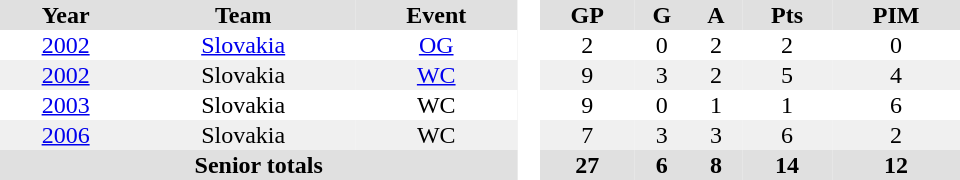<table border="0" cellpadding="1" cellspacing="0" style="text-align:center; width:40em">
<tr ALIGN="center" bgcolor="#e0e0e0">
<th>Year</th>
<th>Team</th>
<th>Event</th>
<th rowspan="99" bgcolor="#ffffff"> </th>
<th>GP</th>
<th>G</th>
<th>A</th>
<th>Pts</th>
<th>PIM</th>
</tr>
<tr>
<td><a href='#'>2002</a></td>
<td><a href='#'>Slovakia</a></td>
<td><a href='#'>OG</a></td>
<td>2</td>
<td>0</td>
<td>2</td>
<td>2</td>
<td>0</td>
</tr>
<tr bgcolor="#f0f0f0">
<td><a href='#'>2002</a></td>
<td>Slovakia</td>
<td><a href='#'>WC</a></td>
<td>9</td>
<td>3</td>
<td>2</td>
<td>5</td>
<td>4</td>
</tr>
<tr>
<td><a href='#'>2003</a></td>
<td>Slovakia</td>
<td>WC</td>
<td>9</td>
<td>0</td>
<td>1</td>
<td>1</td>
<td>6</td>
</tr>
<tr bgcolor="#f0f0f0">
<td><a href='#'>2006</a></td>
<td>Slovakia</td>
<td>WC</td>
<td>7</td>
<td>3</td>
<td>3</td>
<td>6</td>
<td>2</td>
</tr>
<tr bgcolor="#e0e0e0">
<th colspan=3>Senior totals</th>
<th>27</th>
<th>6</th>
<th>8</th>
<th>14</th>
<th>12</th>
</tr>
</table>
